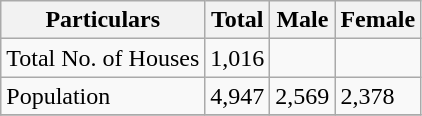<table class="wikitable sortable">
<tr>
<th>Particulars</th>
<th>Total</th>
<th>Male</th>
<th>Female</th>
</tr>
<tr>
<td>Total No. of Houses</td>
<td>1,016</td>
<td></td>
<td></td>
</tr>
<tr>
<td>Population</td>
<td>4,947</td>
<td>2,569</td>
<td>2,378</td>
</tr>
<tr>
</tr>
</table>
